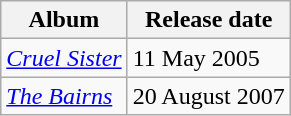<table class="wikitable">
<tr>
<th>Album</th>
<th>Release date</th>
</tr>
<tr>
<td><em><a href='#'>Cruel Sister</a></em></td>
<td>11 May 2005</td>
</tr>
<tr>
<td><em><a href='#'>The Bairns</a></em></td>
<td>20 August 2007</td>
</tr>
</table>
